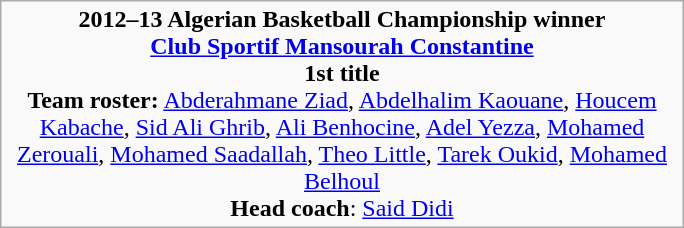<table class="wikitable" width=36% style="text-align:center; margin:auto">
<tr align=center>
<td><strong>2012–13 Algerian Basketball Championship winner</strong><br><strong><a href='#'>Club Sportif Mansourah Constantine</a></strong><br><strong>1st title</strong><br><strong>Team roster:</strong> <a href='#'>Abderahmane Ziad</a>, <a href='#'>Abdelhalim Kaouane</a>, <a href='#'>Houcem Kabache</a>, <a href='#'>Sid Ali Ghrib</a>, <a href='#'>Ali Benhocine</a>, <a href='#'>Adel Yezza</a>, <a href='#'>Mohamed Zerouali</a>, <a href='#'>Mohamed Saadallah</a>, <a href='#'>Theo Little</a>, <a href='#'>Tarek Oukid</a>, <a href='#'>Mohamed Belhoul</a> <br><strong>Head coach</strong>: <a href='#'>Said Didi</a></td>
</tr>
</table>
